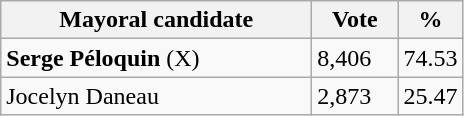<table class="wikitable">
<tr>
<th bgcolor="#DDDDFF" width="200px">Mayoral candidate</th>
<th bgcolor="#DDDDFF" width="50px">Vote</th>
<th bgcolor="#DDDDFF" width="30px">%</th>
</tr>
<tr>
<td><strong>Serge Péloquin</strong> (X)</td>
<td>8,406</td>
<td>74.53</td>
</tr>
<tr>
<td>Jocelyn Daneau</td>
<td>2,873</td>
<td>25.47</td>
</tr>
</table>
